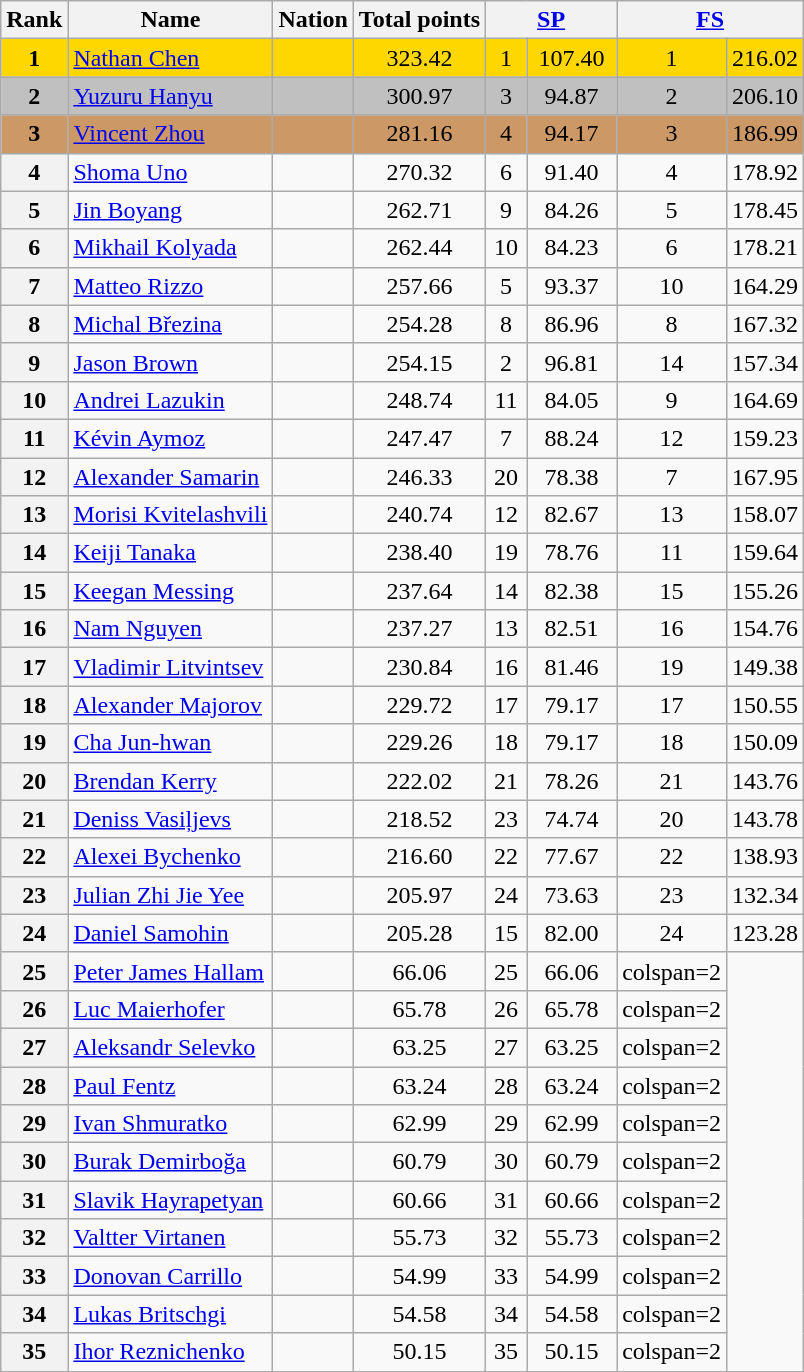<table class="wikitable sortable">
<tr>
<th>Rank</th>
<th>Name</th>
<th>Nation</th>
<th>Total points</th>
<th colspan="2" width="80px"><a href='#'>SP</a></th>
<th colspan="2" width="80px"><a href='#'>FS</a></th>
</tr>
<tr bgcolor="gold">
<td align="center"><strong>1</strong></td>
<td><a href='#'>Nathan Chen</a></td>
<td></td>
<td align="center">323.42</td>
<td align="center">1</td>
<td align="center">107.40</td>
<td align="center">1</td>
<td align="center">216.02</td>
</tr>
<tr bgcolor="silver">
<td align="center"><strong>2</strong></td>
<td><a href='#'>Yuzuru Hanyu</a></td>
<td></td>
<td align="center">300.97</td>
<td align="center">3</td>
<td align="center">94.87</td>
<td align="center">2</td>
<td align="center">206.10</td>
</tr>
<tr bgcolor="cc9966">
<td align="center"><strong>3</strong></td>
<td><a href='#'>Vincent Zhou</a></td>
<td></td>
<td align="center">281.16</td>
<td align="center">4</td>
<td align="center">94.17</td>
<td align="center">3</td>
<td align="center">186.99</td>
</tr>
<tr>
<th>4</th>
<td><a href='#'>Shoma Uno</a></td>
<td></td>
<td align="center">270.32</td>
<td align="center">6</td>
<td align="center">91.40</td>
<td align="center">4</td>
<td align="center">178.92</td>
</tr>
<tr>
<th>5</th>
<td><a href='#'>Jin Boyang</a></td>
<td></td>
<td align="center">262.71</td>
<td align="center">9</td>
<td align="center">84.26</td>
<td align="center">5</td>
<td align="center">178.45</td>
</tr>
<tr>
<th>6</th>
<td><a href='#'>Mikhail Kolyada</a></td>
<td></td>
<td align="center">262.44</td>
<td align="center">10</td>
<td align="center">84.23</td>
<td align="center">6</td>
<td align="center">178.21</td>
</tr>
<tr>
<th>7</th>
<td><a href='#'>Matteo Rizzo</a></td>
<td></td>
<td align="center">257.66</td>
<td align="center">5</td>
<td align="center">93.37</td>
<td align="center">10</td>
<td align="center">164.29</td>
</tr>
<tr>
<th>8</th>
<td><a href='#'>Michal Březina</a></td>
<td></td>
<td align="center">254.28</td>
<td align="center">8</td>
<td align="center">86.96</td>
<td align="center">8</td>
<td align="center">167.32</td>
</tr>
<tr>
<th>9</th>
<td><a href='#'>Jason Brown</a></td>
<td></td>
<td align="center">254.15</td>
<td align="center">2</td>
<td align="center">96.81</td>
<td align="center">14</td>
<td align="center">157.34</td>
</tr>
<tr>
<th>10</th>
<td><a href='#'>Andrei Lazukin</a></td>
<td></td>
<td align="center">248.74</td>
<td align="center">11</td>
<td align="center">84.05</td>
<td align="center">9</td>
<td align="center">164.69</td>
</tr>
<tr>
<th>11</th>
<td><a href='#'>Kévin Aymoz</a></td>
<td></td>
<td align="center">247.47</td>
<td align="center">7</td>
<td align="center">88.24</td>
<td align="center">12</td>
<td align="center">159.23</td>
</tr>
<tr>
<th>12</th>
<td><a href='#'>Alexander Samarin</a></td>
<td></td>
<td align="center">246.33</td>
<td align="center">20</td>
<td align="center">78.38</td>
<td align="center">7</td>
<td align="center">167.95</td>
</tr>
<tr>
<th>13</th>
<td><a href='#'>Morisi Kvitelashvili</a></td>
<td></td>
<td align="center">240.74</td>
<td align="center">12</td>
<td align="center">82.67</td>
<td align="center">13</td>
<td align="center">158.07</td>
</tr>
<tr>
<th>14</th>
<td><a href='#'>Keiji Tanaka</a></td>
<td></td>
<td align="center">238.40</td>
<td align="center">19</td>
<td align="center">78.76</td>
<td align="center">11</td>
<td align="center">159.64</td>
</tr>
<tr>
<th>15</th>
<td><a href='#'>Keegan Messing</a></td>
<td></td>
<td align="center">237.64</td>
<td align="center">14</td>
<td align="center">82.38</td>
<td align="center">15</td>
<td align="center">155.26</td>
</tr>
<tr>
<th>16</th>
<td><a href='#'>Nam Nguyen</a></td>
<td></td>
<td align="center">237.27</td>
<td align="center">13</td>
<td align="center">82.51</td>
<td align="center">16</td>
<td align="center">154.76</td>
</tr>
<tr>
<th>17</th>
<td><a href='#'>Vladimir Litvintsev</a></td>
<td></td>
<td align="center">230.84</td>
<td align="center">16</td>
<td align="center">81.46</td>
<td align="center">19</td>
<td align="center">149.38</td>
</tr>
<tr>
<th>18</th>
<td><a href='#'>Alexander Majorov</a></td>
<td></td>
<td align="center">229.72</td>
<td align="center">17</td>
<td align="center">79.17</td>
<td align="center">17</td>
<td align="center">150.55</td>
</tr>
<tr>
<th>19</th>
<td><a href='#'>Cha Jun-hwan</a></td>
<td></td>
<td align="center">229.26</td>
<td align="center">18</td>
<td align="center">79.17</td>
<td align="center">18</td>
<td align="center">150.09</td>
</tr>
<tr>
<th>20</th>
<td><a href='#'>Brendan Kerry</a></td>
<td></td>
<td align="center">222.02</td>
<td align="center">21</td>
<td align="center">78.26</td>
<td align="center">21</td>
<td align="center">143.76</td>
</tr>
<tr>
<th>21</th>
<td><a href='#'>Deniss Vasiļjevs</a></td>
<td></td>
<td align="center">218.52</td>
<td align="center">23</td>
<td align="center">74.74</td>
<td align="center">20</td>
<td align="center">143.78</td>
</tr>
<tr>
<th>22</th>
<td><a href='#'>Alexei Bychenko</a></td>
<td></td>
<td align="center">216.60</td>
<td align="center">22</td>
<td align="center">77.67</td>
<td align="center">22</td>
<td align="center">138.93</td>
</tr>
<tr>
<th>23</th>
<td><a href='#'>Julian Zhi Jie Yee</a></td>
<td></td>
<td align="center">205.97</td>
<td align="center">24</td>
<td align="center">73.63</td>
<td align="center">23</td>
<td align="center">132.34</td>
</tr>
<tr>
<th>24</th>
<td><a href='#'>Daniel Samohin</a></td>
<td></td>
<td align="center">205.28</td>
<td align="center">15</td>
<td align="center">82.00</td>
<td align="center">24</td>
<td align="center">123.28</td>
</tr>
<tr>
<th>25</th>
<td><a href='#'>Peter James Hallam</a></td>
<td></td>
<td align="center">66.06</td>
<td align="center">25</td>
<td align="center">66.06</td>
<td>colspan=2 </td>
</tr>
<tr>
<th>26</th>
<td><a href='#'>Luc Maierhofer</a></td>
<td></td>
<td align=center>65.78</td>
<td align=center>26</td>
<td align=center>65.78</td>
<td>colspan=2 </td>
</tr>
<tr>
<th>27</th>
<td><a href='#'>Aleksandr Selevko</a></td>
<td></td>
<td align=center>63.25</td>
<td align=center>27</td>
<td align=center>63.25</td>
<td>colspan=2 </td>
</tr>
<tr>
<th>28</th>
<td><a href='#'>Paul Fentz</a></td>
<td></td>
<td align=center>63.24</td>
<td align=center>28</td>
<td align=center>63.24</td>
<td>colspan=2 </td>
</tr>
<tr>
<th>29</th>
<td><a href='#'>Ivan Shmuratko</a></td>
<td></td>
<td align=center>62.99</td>
<td align=center>29</td>
<td align=center>62.99</td>
<td>colspan=2 </td>
</tr>
<tr>
<th>30</th>
<td><a href='#'>Burak Demirboğa</a></td>
<td></td>
<td align=center>60.79</td>
<td align=center>30</td>
<td align=center>60.79</td>
<td>colspan=2 </td>
</tr>
<tr>
<th>31</th>
<td><a href='#'>Slavik Hayrapetyan</a></td>
<td></td>
<td align=center>60.66</td>
<td align=center>31</td>
<td align=center>60.66</td>
<td>colspan=2 </td>
</tr>
<tr>
<th>32</th>
<td><a href='#'>Valtter Virtanen</a></td>
<td></td>
<td align=center>55.73</td>
<td align=center>32</td>
<td align=center>55.73</td>
<td>colspan=2 </td>
</tr>
<tr>
<th>33</th>
<td><a href='#'>Donovan Carrillo</a></td>
<td></td>
<td align=center>54.99</td>
<td align=center>33</td>
<td align=center>54.99</td>
<td>colspan=2 </td>
</tr>
<tr>
<th>34</th>
<td><a href='#'>Lukas Britschgi</a></td>
<td></td>
<td align=center>54.58</td>
<td align=center>34</td>
<td align=center>54.58</td>
<td>colspan=2 </td>
</tr>
<tr>
<th>35</th>
<td><a href='#'>Ihor Reznichenko</a></td>
<td></td>
<td align=center>50.15</td>
<td align=center>35</td>
<td align=center>50.15</td>
<td>colspan=2 </td>
</tr>
</table>
